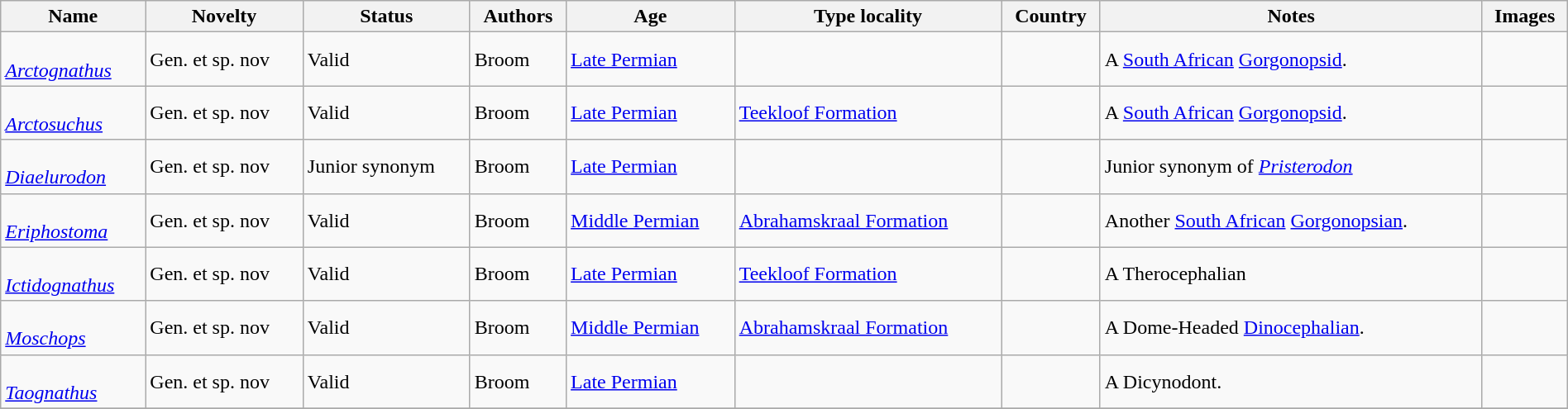<table class="wikitable sortable" align="center" width="100%">
<tr>
<th>Name</th>
<th>Novelty</th>
<th>Status</th>
<th>Authors</th>
<th>Age</th>
<th>Type locality</th>
<th>Country</th>
<th>Notes</th>
<th>Images</th>
</tr>
<tr>
<td><br><em><a href='#'>Arctognathus</a></em></td>
<td>Gen. et sp. nov</td>
<td>Valid</td>
<td>Broom</td>
<td><a href='#'>Late Permian</a></td>
<td></td>
<td></td>
<td>A <a href='#'>South African</a> <a href='#'>Gorgonopsid</a>.</td>
<td></td>
</tr>
<tr>
<td><br><em><a href='#'>Arctosuchus</a></em></td>
<td>Gen. et sp. nov</td>
<td>Valid</td>
<td>Broom</td>
<td><a href='#'>Late Permian</a></td>
<td><a href='#'>Teekloof Formation</a></td>
<td></td>
<td>A <a href='#'>South African</a> <a href='#'>Gorgonopsid</a>.</td>
<td></td>
</tr>
<tr>
<td><br><em><a href='#'>Diaelurodon</a></em></td>
<td>Gen. et sp. nov</td>
<td>Junior synonym</td>
<td>Broom</td>
<td><a href='#'>Late Permian</a></td>
<td></td>
<td></td>
<td>Junior synonym of <em><a href='#'>Pristerodon</a></em></td>
</tr>
<tr>
<td><br><em><a href='#'>Eriphostoma</a></em></td>
<td>Gen. et sp. nov</td>
<td>Valid</td>
<td>Broom</td>
<td><a href='#'>Middle Permian</a></td>
<td><a href='#'>Abrahamskraal Formation</a></td>
<td></td>
<td>Another <a href='#'>South African</a> <a href='#'>Gorgonopsian</a>.</td>
<td></td>
</tr>
<tr>
<td><br><em><a href='#'>Ictidognathus</a></em></td>
<td>Gen. et sp. nov</td>
<td>Valid</td>
<td>Broom</td>
<td><a href='#'>Late Permian</a></td>
<td><a href='#'>Teekloof Formation</a></td>
<td></td>
<td>A Therocephalian</td>
<td></td>
</tr>
<tr>
<td><br><em><a href='#'>Moschops</a></em></td>
<td>Gen. et sp. nov</td>
<td>Valid</td>
<td>Broom</td>
<td><a href='#'>Middle Permian</a></td>
<td><a href='#'>Abrahamskraal Formation</a></td>
<td></td>
<td>A Dome-Headed <a href='#'>Dinocephalian</a>.</td>
<td></td>
</tr>
<tr>
<td><br><em><a href='#'>Taognathus</a></em></td>
<td>Gen. et sp. nov</td>
<td>Valid</td>
<td>Broom</td>
<td><a href='#'>Late Permian</a></td>
<td></td>
<td></td>
<td>A Dicynodont.</td>
<td></td>
</tr>
<tr>
</tr>
</table>
